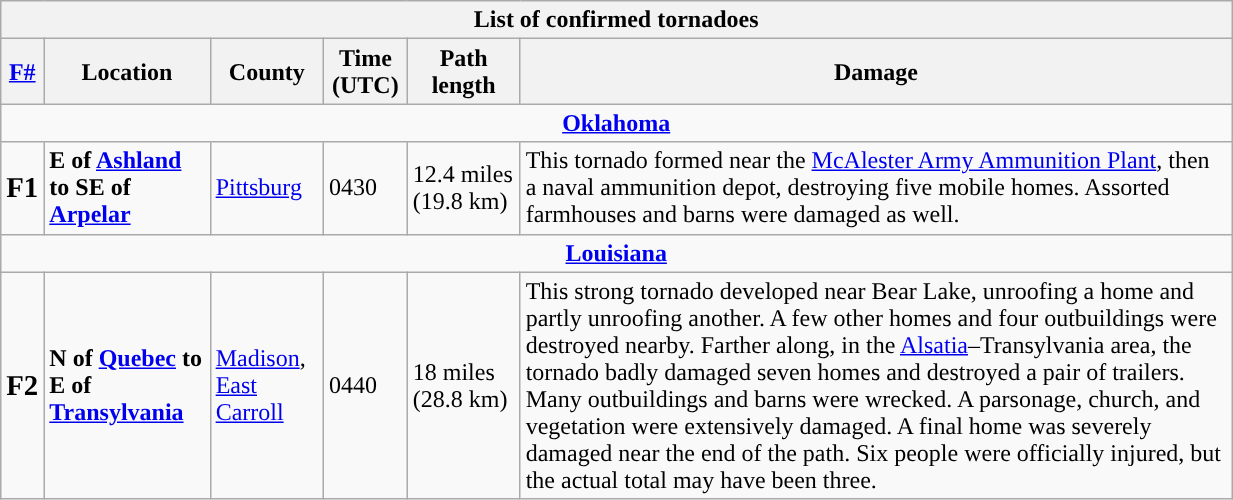<table class="wikitable toccolours collapsible" width="65%">
<tr>
<th colspan="6">List of confirmed tornadoes</th>
</tr>
<tr>
<th><a href='#'>F#</a></th>
<th>Location</th>
<th>County</th>
<th>Time (UTC)</th>
<th>Path length</th>
<th>Damage</th>
</tr>
<tr>
<td colspan="7" align=center><strong><a href='#'>Oklahoma</a></strong></td>
</tr>
<tr>
<td><big><strong>F1</strong></big></td>
<td><strong>E of <a href='#'>Ashland</a> to SE of <a href='#'>Arpelar</a></strong></td>
<td><a href='#'>Pittsburg</a></td>
<td>0430</td>
<td>12.4 miles <br>(19.8 km)</td>
<td>This tornado formed near the <a href='#'>McAlester Army Ammunition Plant</a>, then a naval ammunition depot, destroying five mobile homes. Assorted farmhouses and barns were damaged as well.</td>
</tr>
<tr>
<td colspan="7" align=center><strong><a href='#'>Louisiana</a></strong></td>
</tr>
<tr>
<td><big><strong>F2</strong></big></td>
<td><strong>N of <a href='#'>Quebec</a> to E of <a href='#'>Transylvania</a></strong></td>
<td><a href='#'>Madison</a>, <a href='#'>East Carroll</a></td>
<td>0440</td>
<td>18 miles <br>(28.8 km)</td>
<td>This strong tornado developed near Bear Lake, unroofing a home and partly unroofing another. A few other homes and four outbuildings were destroyed nearby. Farther along, in the <a href='#'>Alsatia</a>–Transylvania area, the tornado badly damaged seven homes and destroyed a pair of trailers. Many outbuildings and barns were wrecked. A parsonage, church, and vegetation were extensively damaged. A final home was severely damaged near the end of the path. Six people were officially injured, but the actual total may have been three.</td>
</tr>
</table>
